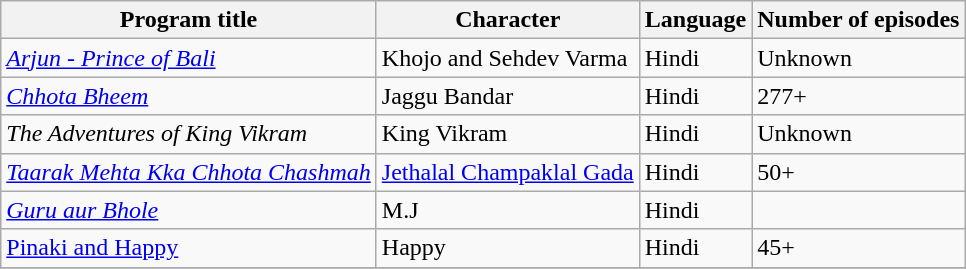<table class="wikitable">
<tr>
<th>Program title</th>
<th>Character</th>
<th>Language</th>
<th>Number of episodes</th>
</tr>
<tr>
<td><em><a href='#'>Arjun - Prince of Bali</a></em></td>
<td>Khojo and Sehdev Varma</td>
<td>Hindi</td>
<td>Unknown</td>
</tr>
<tr>
<td><em><a href='#'>Chhota Bheem</a></em></td>
<td>Jaggu Bandar</td>
<td>Hindi</td>
<td>277+</td>
</tr>
<tr>
<td><em>The Adventures of King Vikram</em></td>
<td>King Vikram</td>
<td>Hindi</td>
<td>Unknown</td>
</tr>
<tr>
<td><em><a href='#'>Taarak Mehta Kka Chhota Chashmah</a></em></td>
<td><a href='#'>Jethalal Champaklal Gada</a></td>
<td>Hindi</td>
<td>50+</td>
</tr>
<tr>
<td><em><a href='#'>Guru aur Bhole</a></em></td>
<td>M.J</td>
<td>Hindi</td>
<td></td>
</tr>
<tr>
<td><a href='#'>Pinaki and Happy</a></td>
<td>Happy</td>
<td>Hindi</td>
<td>45+</td>
</tr>
<tr>
</tr>
</table>
